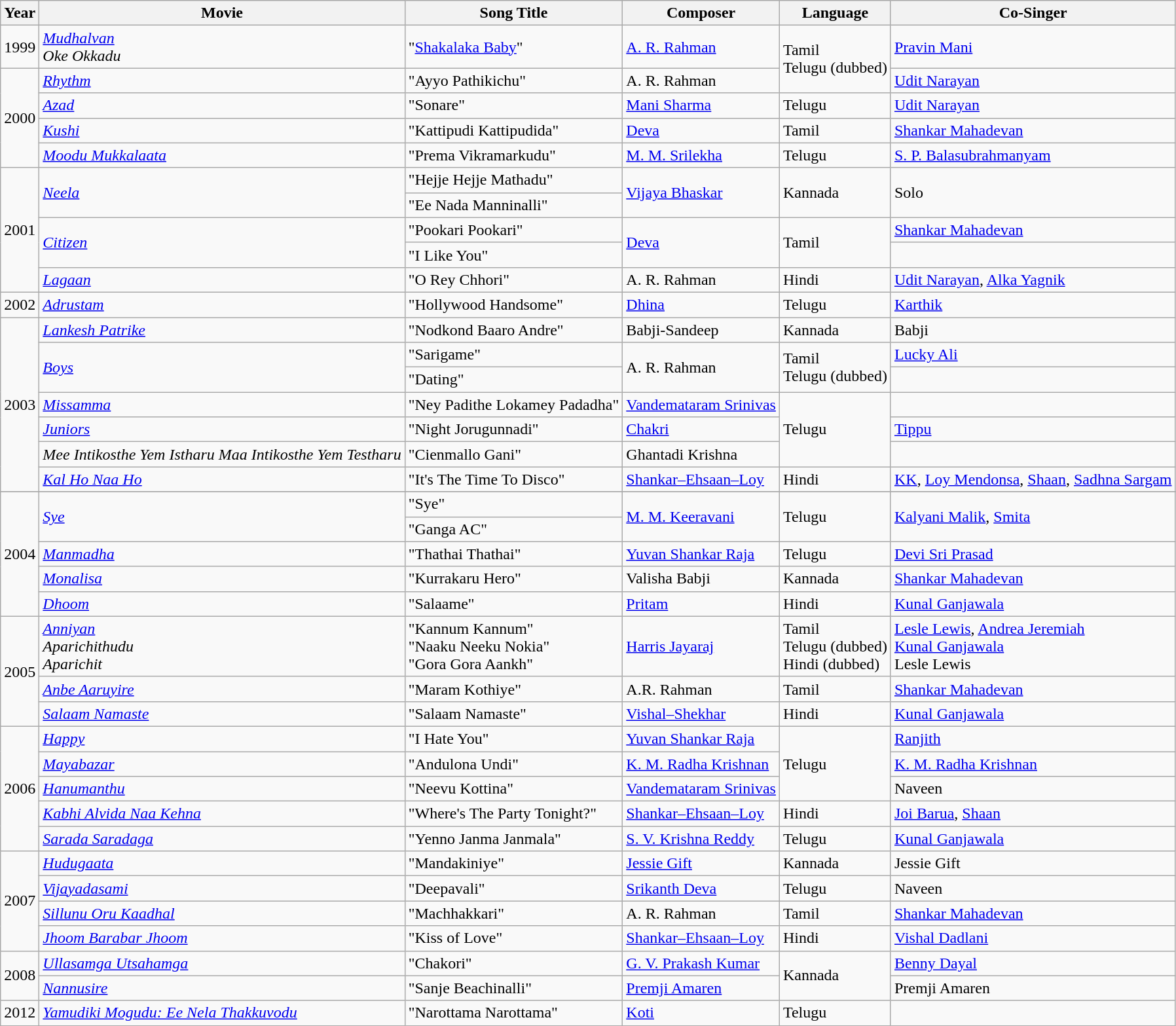<table class="wikitable">
<tr>
<th>Year</th>
<th>Movie</th>
<th>Song Title</th>
<th>Composer</th>
<th>Language</th>
<th>Co-Singer</th>
</tr>
<tr>
<td>1999</td>
<td><em><a href='#'>Mudhalvan</a></em><br><em>Oke Okkadu</em></td>
<td>"<a href='#'>Shakalaka Baby</a>"</td>
<td><a href='#'>A. R. Rahman</a></td>
<td rowspan="2">Tamil<br>Telugu (dubbed)</td>
<td><a href='#'>Pravin Mani</a></td>
</tr>
<tr>
<td rowspan="4">2000</td>
<td><a href='#'><em>Rhythm</em></a></td>
<td>"Ayyo Pathikichu"</td>
<td>A. R. Rahman</td>
<td><a href='#'>Udit Narayan</a></td>
</tr>
<tr>
<td><em><a href='#'>Azad</a></em></td>
<td>"Sonare"</td>
<td><a href='#'>Mani Sharma</a></td>
<td>Telugu</td>
<td><a href='#'>Udit Narayan</a></td>
</tr>
<tr>
<td><em><a href='#'>Kushi</a></em></td>
<td>"Kattipudi Kattipudida"</td>
<td><a href='#'>Deva</a></td>
<td>Tamil</td>
<td><a href='#'>Shankar Mahadevan</a></td>
</tr>
<tr>
<td><em><a href='#'>Moodu Mukkalaata</a></em></td>
<td>"Prema Vikramarkudu"</td>
<td><a href='#'>M. M. Srilekha</a></td>
<td>Telugu</td>
<td><a href='#'>S. P. Balasubrahmanyam</a></td>
</tr>
<tr>
<td rowspan="5">2001</td>
<td rowspan="2"><a href='#'><em>Neela</em></a></td>
<td>"Hejje Hejje Mathadu"</td>
<td rowspan="2"><a href='#'>Vijaya Bhaskar</a></td>
<td rowspan="2">Kannada</td>
<td rowspan="2">Solo</td>
</tr>
<tr>
<td>"Ee Nada Manninalli"</td>
</tr>
<tr>
<td rowspan="2"><a href='#'><em>Citizen</em></a></td>
<td>"Pookari Pookari"</td>
<td rowspan="2"><a href='#'>Deva</a></td>
<td rowspan="2">Tamil</td>
<td><a href='#'>Shankar Mahadevan</a></td>
</tr>
<tr>
<td>"I Like You"</td>
<td></td>
</tr>
<tr>
<td><em><a href='#'>Lagaan</a></em></td>
<td>"O Rey Chhori"</td>
<td>A. R. Rahman</td>
<td>Hindi</td>
<td><a href='#'>Udit Narayan</a>, <a href='#'>Alka Yagnik</a></td>
</tr>
<tr>
<td>2002</td>
<td><em><a href='#'>Adrustam</a></em></td>
<td>"Hollywood Handsome"</td>
<td><a href='#'>Dhina</a></td>
<td>Telugu</td>
<td><a href='#'>Karthik</a></td>
</tr>
<tr>
<td rowspan="7">2003</td>
<td><em><a href='#'>Lankesh Patrike</a></em></td>
<td>"Nodkond Baaro Andre"</td>
<td>Babji-Sandeep</td>
<td>Kannada</td>
<td>Babji</td>
</tr>
<tr>
<td rowspan="2"><a href='#'><em>Boys</em></a></td>
<td>"Sarigame"</td>
<td rowspan="2">A. R. Rahman</td>
<td rowspan="2">Tamil<br>Telugu (dubbed)</td>
<td><a href='#'>Lucky Ali</a></td>
</tr>
<tr>
<td>"Dating"</td>
<td></td>
</tr>
<tr>
<td><em><a href='#'>Missamma</a></em></td>
<td>"Ney Padithe Lokamey Padadha"</td>
<td><a href='#'>Vandemataram Srinivas</a></td>
<td rowspan="3">Telugu</td>
<td></td>
</tr>
<tr>
<td><a href='#'><em>Juniors</em></a></td>
<td>"Night Jorugunnadi"</td>
<td><a href='#'>Chakri</a></td>
<td><a href='#'>Tippu</a></td>
</tr>
<tr>
<td><em>Mee Intikosthe Yem Istharu Maa Intikosthe Yem Testharu</em></td>
<td>"Cienmallo Gani"</td>
<td>Ghantadi Krishna</td>
<td></td>
</tr>
<tr>
<td><em><a href='#'>Kal Ho Naa Ho</a></em></td>
<td>"It's The Time To Disco"</td>
<td><a href='#'>Shankar–Ehsaan–Loy</a></td>
<td>Hindi</td>
<td><a href='#'>KK</a>, <a href='#'>Loy Mendonsa</a>, <a href='#'>Shaan</a>, <a href='#'>Sadhna Sargam</a></td>
</tr>
<tr>
</tr>
<tr>
<td rowspan="5">2004</td>
<td rowspan="2"><a href='#'><em>Sye</em></a></td>
<td>"Sye"</td>
<td rowspan="2"><a href='#'>M. M. Keeravani</a></td>
<td rowspan="2">Telugu</td>
<td rowspan="2"><a href='#'>Kalyani Malik</a>, <a href='#'>Smita</a></td>
</tr>
<tr>
<td>"Ganga AC"</td>
</tr>
<tr>
<td><a href='#'><em>Manmadha</em></a></td>
<td>"Thathai Thathai"</td>
<td><a href='#'>Yuvan Shankar Raja</a></td>
<td>Telugu</td>
<td><a href='#'>Devi Sri Prasad</a></td>
</tr>
<tr>
<td><a href='#'><em>Monalisa</em></a></td>
<td>"Kurrakaru Hero"</td>
<td>Valisha Babji</td>
<td>Kannada</td>
<td><a href='#'>Shankar Mahadevan</a></td>
</tr>
<tr>
<td><em><a href='#'>Dhoom</a></em></td>
<td>"Salaame"</td>
<td><a href='#'>Pritam</a></td>
<td>Hindi</td>
<td><a href='#'>Kunal Ganjawala</a></td>
</tr>
<tr>
<td rowspan="3">2005</td>
<td><em><a href='#'>Anniyan</a></em> <br><em>Aparichithudu</em><br><em>Aparichit</em></td>
<td>"Kannum Kannum"<br>"Naaku Neeku Nokia"<br>"Gora Gora Aankh"</td>
<td><a href='#'>Harris Jayaraj</a></td>
<td>Tamil<br>Telugu (dubbed)<br>Hindi (dubbed)</td>
<td><a href='#'>Lesle Lewis</a>, <a href='#'>Andrea Jeremiah</a><br><a href='#'>Kunal Ganjawala</a><br>Lesle Lewis</td>
</tr>
<tr>
<td><em><a href='#'>Anbe Aaruyire</a></em></td>
<td>"Maram Kothiye"</td>
<td>A.R. Rahman</td>
<td>Tamil</td>
<td><a href='#'>Shankar Mahadevan</a></td>
</tr>
<tr>
<td><em><a href='#'>Salaam Namaste</a></em></td>
<td>"Salaam Namaste"</td>
<td><a href='#'>Vishal–Shekhar</a></td>
<td>Hindi</td>
<td><a href='#'>Kunal Ganjawala</a></td>
</tr>
<tr>
<td rowspan="5">2006</td>
<td><a href='#'><em>Happy</em></a></td>
<td>"I Hate You"</td>
<td><a href='#'>Yuvan Shankar Raja</a></td>
<td rowspan="3">Telugu</td>
<td><a href='#'>Ranjith</a></td>
</tr>
<tr>
<td><em><a href='#'>Mayabazar</a></em></td>
<td>"Andulona Undi"</td>
<td><a href='#'>K. M. Radha Krishnan</a></td>
<td><a href='#'>K. M. Radha Krishnan</a></td>
</tr>
<tr>
<td><a href='#'><em>Hanumanthu</em></a></td>
<td>"Neevu Kottina"</td>
<td><a href='#'>Vandemataram Srinivas</a></td>
<td>Naveen</td>
</tr>
<tr>
<td><em><a href='#'>Kabhi Alvida Naa Kehna</a></em></td>
<td>"Where's The Party Tonight?"</td>
<td><a href='#'>Shankar–Ehsaan–Loy</a></td>
<td>Hindi</td>
<td><a href='#'>Joi Barua</a>, <a href='#'>Shaan</a></td>
</tr>
<tr>
<td><em><a href='#'>Sarada Saradaga</a></em></td>
<td>"Yenno Janma Janmala"</td>
<td><a href='#'>S. V. Krishna Reddy</a></td>
<td>Telugu</td>
<td><a href='#'>Kunal Ganjawala</a></td>
</tr>
<tr>
<td rowspan="4">2007</td>
<td><em><a href='#'>Hudugaata</a></em></td>
<td>"Mandakiniye"</td>
<td><a href='#'>Jessie Gift</a></td>
<td>Kannada</td>
<td>Jessie Gift</td>
</tr>
<tr>
<td><a href='#'><em>Vijayadasami</em></a></td>
<td>"Deepavali"</td>
<td><a href='#'>Srikanth Deva</a></td>
<td>Telugu</td>
<td>Naveen</td>
</tr>
<tr>
<td><em><a href='#'>Sillunu Oru Kaadhal</a></em></td>
<td>"Machhakkari"</td>
<td>A. R. Rahman</td>
<td>Tamil</td>
<td><a href='#'>Shankar Mahadevan</a></td>
</tr>
<tr>
<td><em><a href='#'>Jhoom Barabar Jhoom</a></em></td>
<td>"Kiss of Love"</td>
<td><a href='#'>Shankar–Ehsaan–Loy</a></td>
<td>Hindi</td>
<td><a href='#'>Vishal Dadlani</a></td>
</tr>
<tr>
<td rowspan="2">2008</td>
<td><em><a href='#'>Ullasamga Utsahamga</a></em></td>
<td>"Chakori"</td>
<td><a href='#'>G. V. Prakash Kumar</a></td>
<td rowspan="2">Kannada</td>
<td><a href='#'>Benny Dayal</a></td>
</tr>
<tr>
<td><em><a href='#'>Nannusire</a></em></td>
<td>"Sanje Beachinalli"</td>
<td><a href='#'>Premji Amaren</a></td>
<td>Premji Amaren</td>
</tr>
<tr>
<td>2012</td>
<td><em><a href='#'>Yamudiki Mogudu: Ee Nela Thakkuvodu</a></em></td>
<td>"Narottama Narottama"</td>
<td><a href='#'>Koti</a></td>
<td>Telugu</td>
<td></td>
</tr>
</table>
